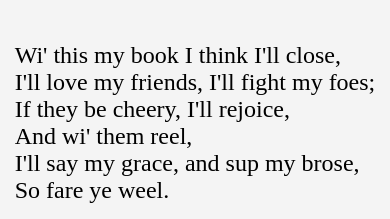<table cellpadding=10 border="0" align=center>
<tr>
<td bgcolor=#f4f4f4><br>Wi' this my book I think I'll close,<br>
I'll love my friends, I'll fight my foes;<br>
If they be cheery, I'll rejoice,<br>
And wi' them reel,<br>
I'll say my grace, and sup my brose,<br>
So fare ye weel.<br></td>
</tr>
</table>
